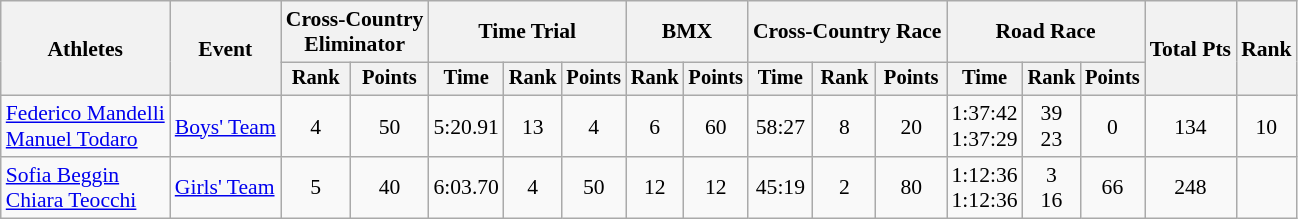<table class="wikitable" style="font-size:90%;">
<tr>
<th rowspan=2>Athletes</th>
<th rowspan=2>Event</th>
<th colspan=2>Cross-Country<br>Eliminator</th>
<th colspan=3>Time Trial</th>
<th colspan=2>BMX</th>
<th colspan=3>Cross-Country Race</th>
<th colspan=3>Road Race</th>
<th rowspan=2>Total Pts</th>
<th rowspan=2>Rank</th>
</tr>
<tr style="font-size:95%">
<th>Rank</th>
<th>Points</th>
<th>Time</th>
<th>Rank</th>
<th>Points</th>
<th>Rank</th>
<th>Points</th>
<th>Time</th>
<th>Rank</th>
<th>Points</th>
<th>Time</th>
<th>Rank</th>
<th>Points</th>
</tr>
<tr align=center>
<td align=left><a href='#'>Federico Mandelli</a><br><a href='#'>Manuel Todaro</a></td>
<td align=left><a href='#'>Boys' Team</a></td>
<td>4</td>
<td>50</td>
<td>5:20.91</td>
<td>13</td>
<td>4</td>
<td>6</td>
<td>60</td>
<td>58:27</td>
<td>8</td>
<td>20</td>
<td>1:37:42<br>1:37:29</td>
<td>39<br>23</td>
<td>0</td>
<td>134</td>
<td>10</td>
</tr>
<tr align=center>
<td align=left><a href='#'>Sofia Beggin</a><br><a href='#'>Chiara Teocchi</a></td>
<td align=left><a href='#'>Girls' Team</a></td>
<td>5</td>
<td>40</td>
<td>6:03.70</td>
<td>4</td>
<td>50</td>
<td>12</td>
<td>12</td>
<td>45:19</td>
<td>2</td>
<td>80</td>
<td>1:12:36<br>1:12:36</td>
<td>3<br>16</td>
<td>66</td>
<td>248</td>
<td></td>
</tr>
</table>
